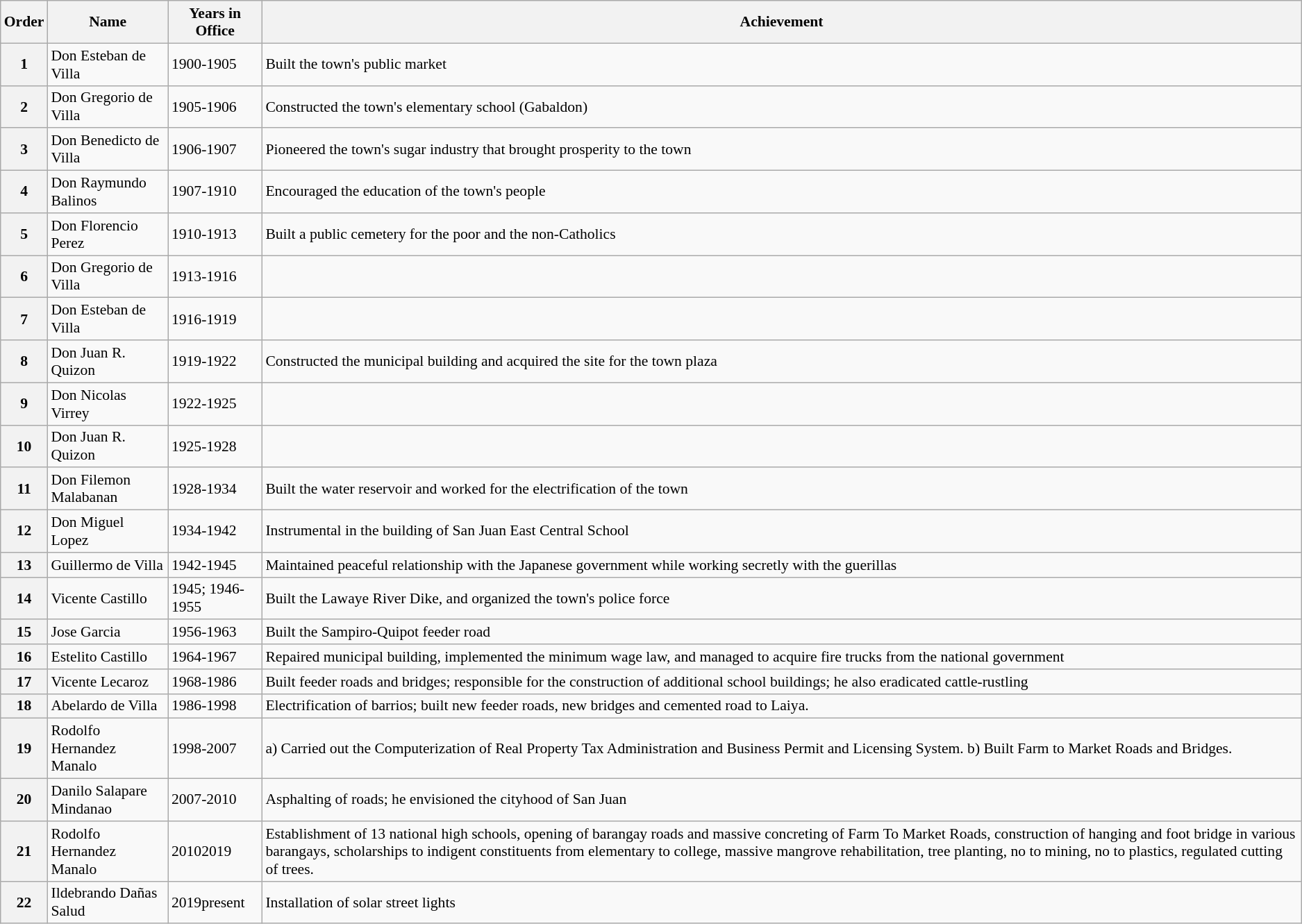<table class="wikitable plainrowheaders" style="font-size:90%;">
<tr>
<th scope="col">Order</th>
<th scope="col">Name</th>
<th scope="col">Years in Office</th>
<th scope="col">Achievement</th>
</tr>
<tr>
<th scope="row">1</th>
<td>Don Esteban de Villa</td>
<td>1900-1905</td>
<td>Built the town's public market</td>
</tr>
<tr>
<th scope="row">2</th>
<td>Don Gregorio de Villa</td>
<td>1905-1906</td>
<td>Constructed the town's elementary school (Gabaldon)</td>
</tr>
<tr>
<th scope="row">3</th>
<td>Don Benedicto de Villa</td>
<td>1906-1907</td>
<td>Pioneered the town's sugar industry that brought prosperity to the town</td>
</tr>
<tr>
<th scope="row">4</th>
<td>Don Raymundo Balinos</td>
<td>1907-1910</td>
<td>Encouraged the education of the town's people</td>
</tr>
<tr>
<th scope="row">5</th>
<td>Don Florencio Perez</td>
<td>1910-1913</td>
<td>Built a public cemetery for the poor and the non-Catholics</td>
</tr>
<tr>
<th scope="row">6</th>
<td>Don Gregorio de Villa</td>
<td>1913-1916</td>
<td></td>
</tr>
<tr>
<th scope="row">7</th>
<td>Don Esteban de Villa</td>
<td>1916-1919</td>
<td></td>
</tr>
<tr>
<th scope="row">8</th>
<td>Don Juan R. Quizon</td>
<td>1919-1922</td>
<td>Constructed the municipal building and acquired the site for the town plaza</td>
</tr>
<tr>
<th scope="row">9</th>
<td>Don Nicolas Virrey</td>
<td>1922-1925</td>
<td></td>
</tr>
<tr>
<th scope="row">10</th>
<td>Don Juan R. Quizon</td>
<td>1925-1928</td>
<td></td>
</tr>
<tr>
<th scope="row">11</th>
<td>Don Filemon Malabanan</td>
<td>1928-1934</td>
<td>Built the water reservoir and worked for the electrification of the town</td>
</tr>
<tr>
<th scope="row">12</th>
<td>Don Miguel Lopez</td>
<td>1934-1942</td>
<td>Instrumental in the building of San Juan East Central School</td>
</tr>
<tr>
<th scope="row">13</th>
<td>Guillermo de Villa</td>
<td>1942-1945</td>
<td>Maintained peaceful relationship with the Japanese government while working secretly with the guerillas</td>
</tr>
<tr>
<th scope="row">14</th>
<td>Vicente Castillo</td>
<td>1945; 1946-1955</td>
<td>Built the Lawaye River Dike, and organized the town's police force</td>
</tr>
<tr>
<th scope="row">15</th>
<td>Jose Garcia</td>
<td>1956-1963</td>
<td>Built the Sampiro-Quipot feeder road</td>
</tr>
<tr>
<th scope="row">16</th>
<td>Estelito Castillo</td>
<td>1964-1967</td>
<td>Repaired municipal building, implemented the minimum wage law, and managed to acquire fire trucks from the national government</td>
</tr>
<tr>
<th scope="row">17</th>
<td>Vicente Lecaroz</td>
<td>1968-1986</td>
<td>Built feeder roads and bridges; responsible for the construction of additional school buildings; he also eradicated cattle-rustling</td>
</tr>
<tr>
<th scope="row">18</th>
<td>Abelardo de Villa</td>
<td>1986-1998</td>
<td>Electrification of barrios; built new feeder roads, new bridges and cemented road to Laiya.</td>
</tr>
<tr>
<th scope="row">19</th>
<td>Rodolfo Hernandez Manalo</td>
<td>1998-2007</td>
<td>a) Carried out the Computerization of Real Property Tax Administration and Business Permit and Licensing System. b) Built Farm to Market Roads and Bridges.</td>
</tr>
<tr>
<th scope="row">20</th>
<td>Danilo Salapare Mindanao</td>
<td>2007-2010</td>
<td>Asphalting of roads; he envisioned the cityhood of San Juan</td>
</tr>
<tr>
<th scope="row">21</th>
<td>Rodolfo Hernandez Manalo</td>
<td>20102019</td>
<td>Establishment of 13 national high schools, opening of barangay roads and massive concreting of Farm To Market Roads, construction of hanging and foot bridge in various barangays, scholarships to indigent constituents from elementary to college, massive mangrove rehabilitation, tree planting, no to mining, no to plastics, regulated cutting of trees.</td>
</tr>
<tr>
<th scope="row">22</th>
<td>Ildebrando Dañas Salud</td>
<td>2019present</td>
<td>Installation of solar street lights</td>
</tr>
</table>
